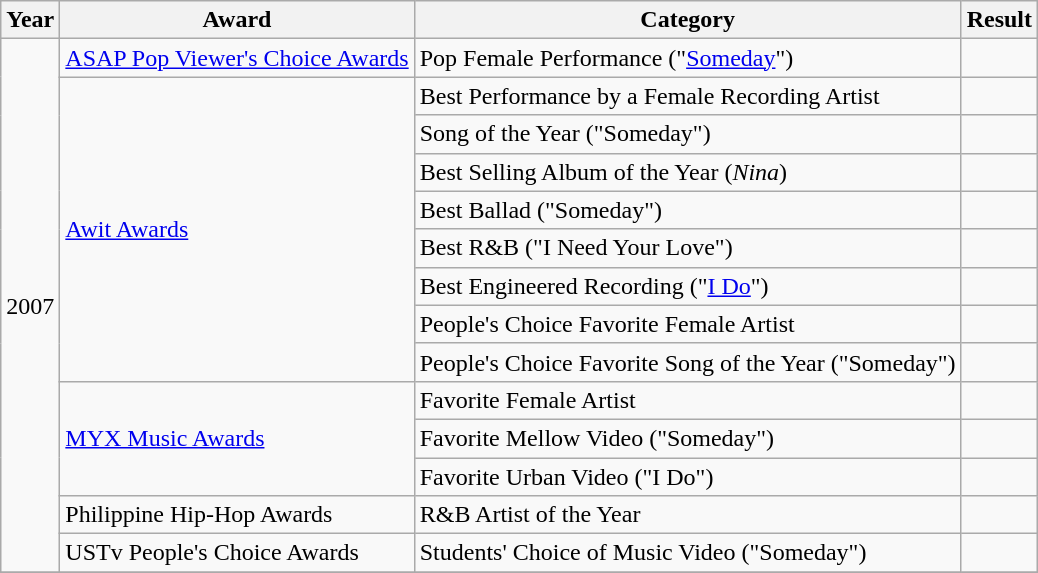<table class="wikitable">
<tr>
<th>Year</th>
<th>Award</th>
<th>Category</th>
<th>Result</th>
</tr>
<tr>
<td rowspan="14">2007</td>
<td><a href='#'>ASAP Pop Viewer's Choice Awards</a></td>
<td>Pop Female Performance ("<a href='#'>Someday</a>")</td>
<td></td>
</tr>
<tr>
<td rowspan="8"><a href='#'>Awit Awards</a></td>
<td>Best Performance by a Female Recording Artist</td>
<td></td>
</tr>
<tr>
<td>Song of the Year ("Someday")</td>
<td></td>
</tr>
<tr>
<td>Best Selling Album of the Year (<em>Nina</em>)</td>
<td></td>
</tr>
<tr>
<td>Best Ballad ("Someday")</td>
<td></td>
</tr>
<tr>
<td>Best R&B ("I Need Your Love")</td>
<td></td>
</tr>
<tr>
<td>Best Engineered Recording ("<a href='#'>I Do</a>")</td>
<td></td>
</tr>
<tr>
<td>People's Choice Favorite Female Artist</td>
<td></td>
</tr>
<tr>
<td>People's Choice Favorite Song of the Year ("Someday")</td>
<td></td>
</tr>
<tr>
<td rowspan="3"><a href='#'>MYX Music Awards</a></td>
<td>Favorite Female Artist</td>
<td></td>
</tr>
<tr>
<td>Favorite Mellow Video ("Someday")</td>
<td></td>
</tr>
<tr>
<td>Favorite Urban Video ("I Do")</td>
<td></td>
</tr>
<tr>
<td>Philippine Hip-Hop Awards</td>
<td>R&B Artist of the Year</td>
<td></td>
</tr>
<tr>
<td>USTv People's Choice Awards</td>
<td>Students' Choice of Music Video ("Someday")</td>
<td></td>
</tr>
<tr>
</tr>
</table>
